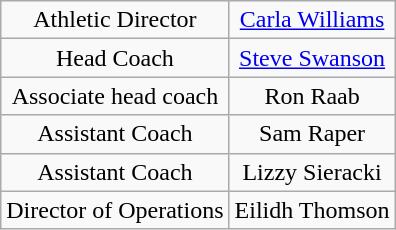<table class="wikitable" style="text-align: center;">
<tr>
<td>Athletic Director</td>
<td><a href='#'>Carla Williams</a></td>
</tr>
<tr>
<td>Head Coach</td>
<td><a href='#'>Steve Swanson</a></td>
</tr>
<tr>
<td>Associate head coach</td>
<td>Ron Raab</td>
</tr>
<tr>
<td>Assistant Coach</td>
<td>Sam Raper</td>
</tr>
<tr>
<td>Assistant Coach</td>
<td>Lizzy Sieracki</td>
</tr>
<tr>
<td>Director of Operations</td>
<td>Eilidh Thomson</td>
</tr>
</table>
